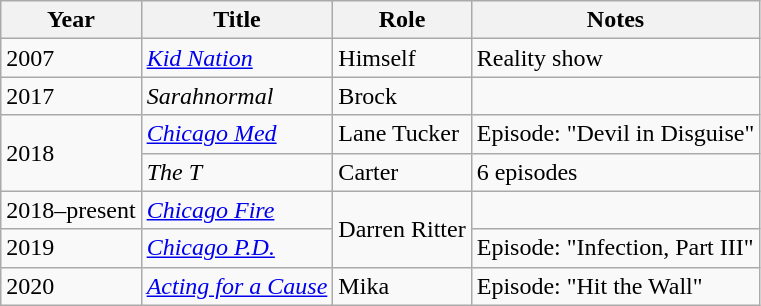<table class="wikitable sortable">
<tr>
<th>Year</th>
<th>Title</th>
<th>Role</th>
<th>Notes</th>
</tr>
<tr>
<td>2007</td>
<td><em><a href='#'>Kid Nation</a></em></td>
<td>Himself</td>
<td>Reality show</td>
</tr>
<tr>
<td>2017</td>
<td><em>Sarahnormal</em></td>
<td>Brock</td>
<td></td>
</tr>
<tr>
<td rowspan=2>2018</td>
<td><em><a href='#'>Chicago Med</a></em></td>
<td>Lane Tucker</td>
<td>Episode: "Devil in Disguise"</td>
</tr>
<tr>
<td><em>The T</em></td>
<td>Carter</td>
<td>6 episodes</td>
</tr>
<tr>
<td>2018–present</td>
<td><em><a href='#'>Chicago Fire</a></em></td>
<td rowspan=2>Darren Ritter</td>
<td></td>
</tr>
<tr>
<td>2019</td>
<td><em><a href='#'>Chicago P.D.</a></em></td>
<td>Episode: "Infection, Part III"</td>
</tr>
<tr>
<td>2020</td>
<td><em><a href='#'>Acting for a Cause</a></em></td>
<td>Mika</td>
<td>Episode: "Hit the Wall"</td>
</tr>
</table>
